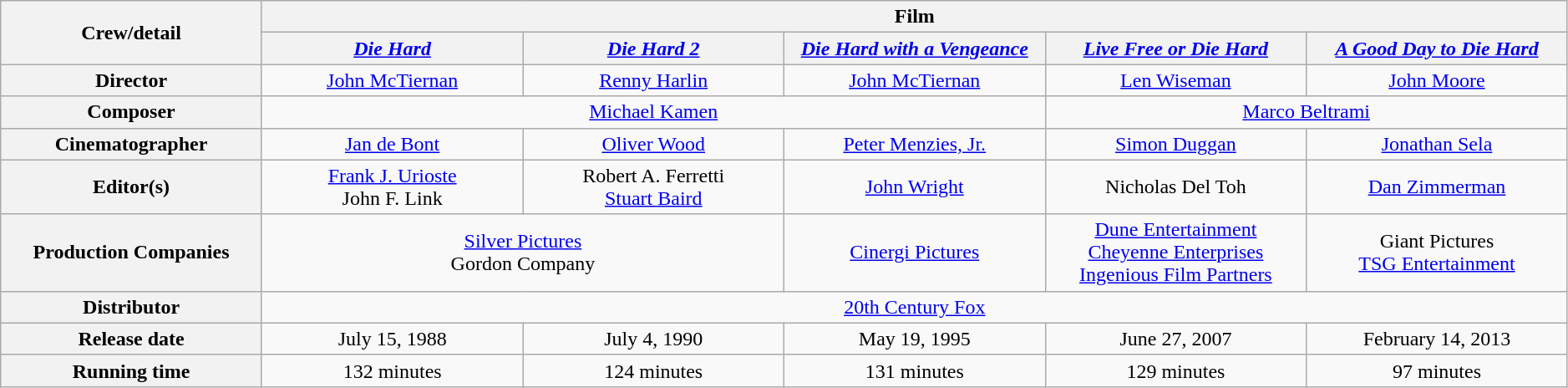<table class="wikitable"  style="text-align:center; width:99%;">
<tr>
<th rowspan="2" style="width:16.66%;">Crew/detail</th>
<th colspan="5" style="text-align:center;">Film</th>
</tr>
<tr>
<th style="text-align:center; width:16.66%;"><em><a href='#'>Die Hard</a></em></th>
<th style="text-align:center; width:16.66%;"><em><a href='#'>Die Hard 2</a></em></th>
<th style="text-align:center; width:16.66%;"><em><a href='#'>Die Hard with a Vengeance</a></em></th>
<th style="text-align:center; width:16.66%;"><em><a href='#'>Live Free or Die Hard</a></em></th>
<th style="text-align:center; width:16.66%;"><em><a href='#'>A Good Day to Die Hard</a></em></th>
</tr>
<tr>
<th>Director</th>
<td><a href='#'>John McTiernan</a></td>
<td><a href='#'>Renny Harlin</a></td>
<td><a href='#'>John McTiernan</a></td>
<td><a href='#'>Len Wiseman</a></td>
<td><a href='#'>John Moore</a></td>
</tr>
<tr>
<th>Composer</th>
<td colspan="3"><a href='#'>Michael Kamen</a></td>
<td colspan="2"><a href='#'>Marco Beltrami</a></td>
</tr>
<tr>
<th>Cinematographer</th>
<td><a href='#'>Jan de Bont</a></td>
<td><a href='#'>Oliver Wood</a></td>
<td><a href='#'>Peter Menzies, Jr.</a></td>
<td><a href='#'>Simon Duggan</a></td>
<td><a href='#'>Jonathan Sela</a></td>
</tr>
<tr>
<th>Editor(s)</th>
<td><a href='#'>Frank J. Urioste</a> <br>John F. Link</td>
<td>Robert A. Ferretti <br><a href='#'>Stuart Baird</a></td>
<td><a href='#'>John Wright</a></td>
<td>Nicholas Del Toh</td>
<td><a href='#'>Dan Zimmerman</a></td>
</tr>
<tr>
<th>Production Companies</th>
<td colspan=2><a href='#'>Silver Pictures</a> <br>Gordon Company</td>
<td><a href='#'>Cinergi Pictures</a></td>
<td><a href='#'>Dune Entertainment</a> <br><a href='#'>Cheyenne Enterprises</a> <br><a href='#'>Ingenious Film Partners</a></td>
<td>Giant Pictures <br><a href='#'>TSG Entertainment</a></td>
</tr>
<tr>
<th>Distributor</th>
<td colspan=5><a href='#'>20th Century Fox</a></td>
</tr>
<tr>
<th>Release date</th>
<td>July 15, 1988</td>
<td>July 4, 1990</td>
<td>May 19, 1995</td>
<td>June 27, 2007</td>
<td>February 14, 2013</td>
</tr>
<tr>
<th>Running time</th>
<td>132 minutes</td>
<td>124 minutes</td>
<td>131 minutes</td>
<td>129 minutes</td>
<td>97 minutes</td>
</tr>
</table>
